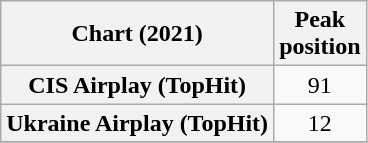<table class="wikitable sortable plainrowheaders" style="text-align:center">
<tr>
<th scope="col">Chart (2021)</th>
<th scope="col">Peak<br>position</th>
</tr>
<tr>
<th scope="row">CIS Airplay (TopHit)</th>
<td>91</td>
</tr>
<tr>
<th scope="row">Ukraine Airplay (TopHit)</th>
<td>12</td>
</tr>
<tr>
</tr>
</table>
